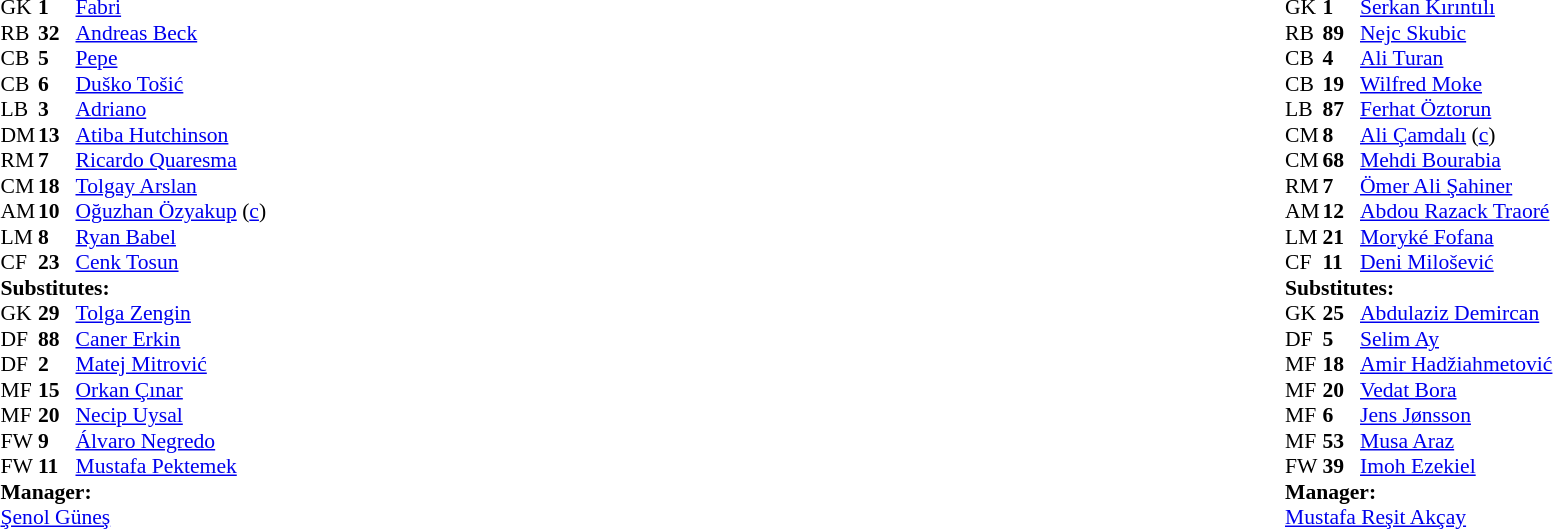<table width="100%">
<tr>
<td valign="top" width="50%"><br><table style="font-size: 90%" cellspacing="0" cellpadding="0">
<tr>
<td colspan="4"></td>
</tr>
<tr>
<th width=25></th>
<th width=25></th>
</tr>
<tr>
<td>GK</td>
<td><strong> 1</strong></td>
<td> <a href='#'>Fabri</a></td>
</tr>
<tr>
<td>RB</td>
<td><strong>32</strong></td>
<td> <a href='#'>Andreas Beck</a></td>
<td></td>
<td></td>
</tr>
<tr>
<td>CB</td>
<td><strong> 5</strong></td>
<td> <a href='#'>Pepe</a></td>
</tr>
<tr>
<td>CB</td>
<td><strong> 6</strong></td>
<td> <a href='#'>Duško Tošić</a></td>
</tr>
<tr>
<td>LB</td>
<td><strong> 3</strong></td>
<td> <a href='#'>Adriano</a></td>
<td></td>
<td></td>
</tr>
<tr>
<td>DM</td>
<td><strong>13</strong></td>
<td> <a href='#'>Atiba Hutchinson</a></td>
</tr>
<tr>
<td>RM</td>
<td><strong> 7</strong></td>
<td> <a href='#'>Ricardo Quaresma</a></td>
</tr>
<tr>
<td>CM</td>
<td><strong>18</strong></td>
<td> <a href='#'>Tolgay Arslan</a></td>
<td></td>
<td></td>
</tr>
<tr>
<td>AM</td>
<td><strong>10</strong></td>
<td> <a href='#'>Oğuzhan Özyakup</a> (<a href='#'>c</a>)</td>
</tr>
<tr>
<td>LM</td>
<td><strong> 8</strong></td>
<td> <a href='#'>Ryan Babel</a></td>
</tr>
<tr>
<td>CF</td>
<td><strong>23</strong></td>
<td> <a href='#'>Cenk Tosun</a></td>
</tr>
<tr>
<td colspan=3><strong>Substitutes:</strong></td>
</tr>
<tr>
<td>GK</td>
<td><strong>29</strong></td>
<td> <a href='#'>Tolga Zengin</a></td>
</tr>
<tr>
<td>DF</td>
<td><strong>88</strong></td>
<td> <a href='#'>Caner Erkin</a></td>
<td></td>
<td></td>
</tr>
<tr>
<td>DF</td>
<td><strong> 2</strong></td>
<td> <a href='#'>Matej Mitrović</a></td>
</tr>
<tr>
<td>MF</td>
<td><strong>15</strong></td>
<td> <a href='#'>Orkan Çınar</a></td>
</tr>
<tr>
<td>MF</td>
<td><strong>20</strong></td>
<td> <a href='#'>Necip Uysal</a></td>
</tr>
<tr>
<td>FW</td>
<td><strong> 9</strong></td>
<td> <a href='#'>Álvaro Negredo</a></td>
<td></td>
<td></td>
</tr>
<tr>
<td>FW</td>
<td><strong>11</strong></td>
<td> <a href='#'>Mustafa Pektemek</a></td>
</tr>
<tr>
<td colspan=3><strong>Manager:</strong></td>
</tr>
<tr>
<td colspan=4> <a href='#'>Şenol Güneş</a></td>
</tr>
</table>
</td>
<td valign="top"></td>
<td valign="top" width="50%"><br><table style="font-size: 90%" cellspacing="0" cellpadding="0" align=center>
<tr>
<td colspan="4"></td>
</tr>
<tr>
<th width=25></th>
<th width=25></th>
</tr>
<tr>
<td>GK</td>
<td><strong> 1</strong></td>
<td> <a href='#'>Serkan Kırıntılı</a></td>
</tr>
<tr>
<td>RB</td>
<td><strong>89</strong></td>
<td> <a href='#'>Nejc Skubic</a></td>
</tr>
<tr>
<td>CB</td>
<td><strong> 4</strong></td>
<td> <a href='#'>Ali Turan</a></td>
<td></td>
<td></td>
</tr>
<tr>
<td>CB</td>
<td><strong>19</strong></td>
<td> <a href='#'>Wilfred Moke</a></td>
</tr>
<tr>
<td>LB</td>
<td><strong>87</strong></td>
<td> <a href='#'>Ferhat Öztorun</a></td>
</tr>
<tr>
<td>CM</td>
<td><strong> 8</strong></td>
<td> <a href='#'>Ali Çamdalı</a> (<a href='#'>c</a>)</td>
<td></td>
<td></td>
</tr>
<tr>
<td>CM</td>
<td><strong>68</strong></td>
<td> <a href='#'>Mehdi Bourabia</a></td>
<td></td>
</tr>
<tr>
<td>RM</td>
<td><strong> 7</strong></td>
<td> <a href='#'>Ömer Ali Şahiner</a></td>
<td></td>
<td></td>
</tr>
<tr>
<td>AM</td>
<td><strong>12</strong></td>
<td> <a href='#'>Abdou Razack Traoré</a></td>
</tr>
<tr>
<td>LM</td>
<td><strong>21</strong></td>
<td> <a href='#'>Moryké Fofana</a></td>
</tr>
<tr>
<td>CF</td>
<td><strong>11</strong></td>
<td> <a href='#'>Deni Milošević</a></td>
<td></td>
<td></td>
</tr>
<tr>
<td colspan=3><strong>Substitutes:</strong></td>
</tr>
<tr>
<td>GK</td>
<td><strong>25</strong></td>
<td> <a href='#'>Abdulaziz Demircan</a></td>
</tr>
<tr>
<td>DF</td>
<td><strong> 5</strong></td>
<td> <a href='#'>Selim Ay</a></td>
</tr>
<tr>
<td>MF</td>
<td><strong>18</strong></td>
<td> <a href='#'>Amir Hadžiahmetović</a></td>
</tr>
<tr>
<td>MF</td>
<td><strong>20</strong></td>
<td> <a href='#'>Vedat Bora</a></td>
</tr>
<tr>
<td>MF</td>
<td><strong> 6</strong></td>
<td> <a href='#'>Jens Jønsson</a></td>
<td></td>
<td></td>
</tr>
<tr>
<td>MF</td>
<td><strong>53</strong></td>
<td> <a href='#'>Musa Araz</a></td>
<td></td>
<td></td>
</tr>
<tr>
<td>FW</td>
<td><strong>39</strong></td>
<td> <a href='#'>Imoh Ezekiel</a></td>
<td></td>
<td></td>
</tr>
<tr>
<td colspan=3><strong>Manager:</strong></td>
</tr>
<tr>
<td colspan=4> <a href='#'>Mustafa Reşit Akçay</a></td>
</tr>
</table>
</td>
</tr>
</table>
